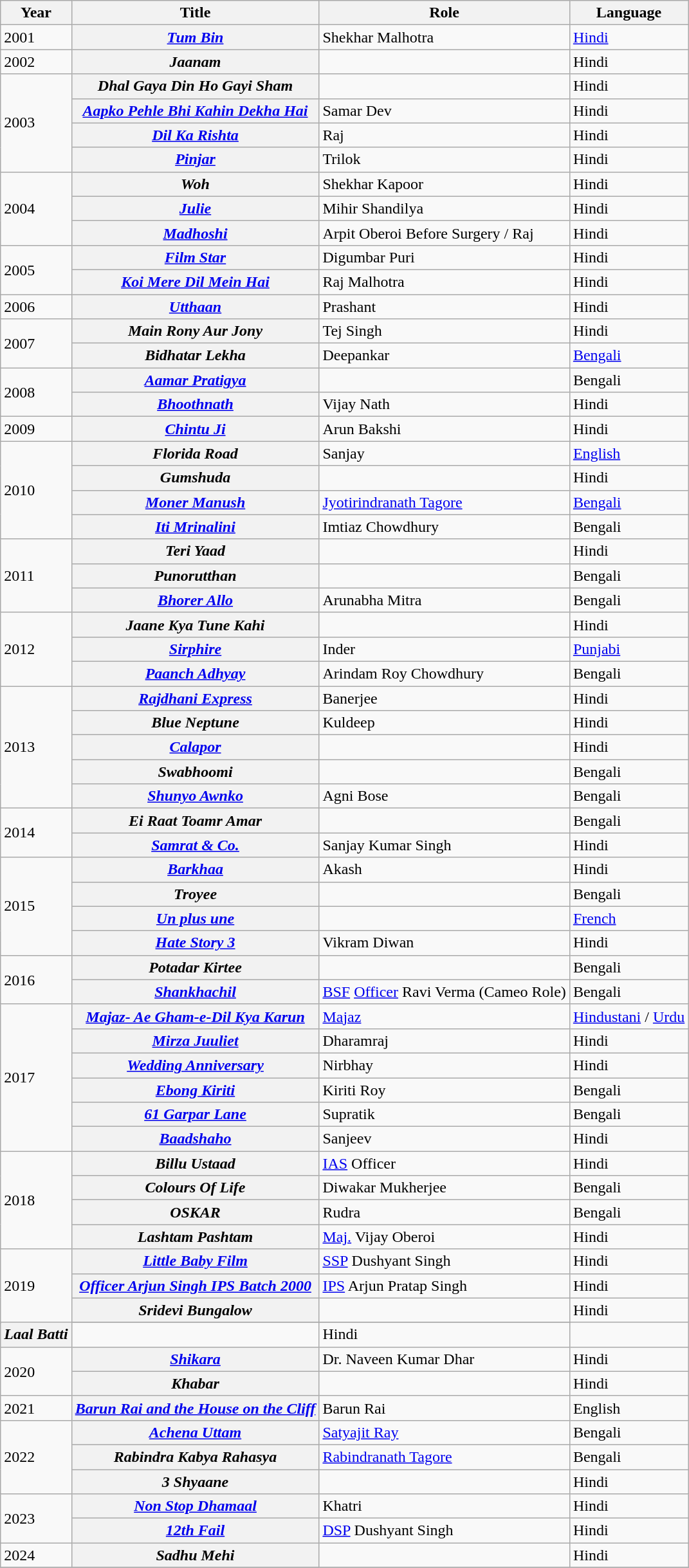<table class="wikitable plainrowheaders sortable">
<tr>
<th scope="col">Year</th>
<th scope="col">Title</th>
<th scope="col">Role</th>
<th scope="col">Language</th>
</tr>
<tr>
<td>2001</td>
<th scope="row"><em><a href='#'>Tum Bin</a></em></th>
<td>Shekhar Malhotra</td>
<td><a href='#'>Hindi</a></td>
</tr>
<tr>
<td>2002</td>
<th scope="row"><em>Jaanam</em></th>
<td></td>
<td>Hindi</td>
</tr>
<tr>
<td rowspan="4">2003</td>
<th scope="row"><em>Dhal Gaya Din Ho Gayi Sham</em></th>
<td></td>
<td>Hindi</td>
</tr>
<tr>
<th scope="row"><em><a href='#'>Aapko Pehle Bhi Kahin Dekha Hai</a></em></th>
<td>Samar Dev</td>
<td>Hindi</td>
</tr>
<tr>
<th scope="row"><em><a href='#'>Dil Ka Rishta</a></em></th>
<td>Raj</td>
<td>Hindi</td>
</tr>
<tr>
<th scope="row"><em><a href='#'>Pinjar</a></em></th>
<td>Trilok</td>
<td>Hindi</td>
</tr>
<tr>
<td rowspan="3">2004</td>
<th scope="row"><em>Woh</em></th>
<td>Shekhar Kapoor</td>
<td>Hindi</td>
</tr>
<tr>
<th scope="row"><em><a href='#'>Julie</a></em></th>
<td>Mihir Shandilya</td>
<td>Hindi</td>
</tr>
<tr>
<th scope="row"><em><a href='#'>Madhoshi</a></em></th>
<td>Arpit Oberoi Before Surgery / Raj</td>
<td>Hindi</td>
</tr>
<tr>
<td rowspan="2">2005</td>
<th scope="row"><em><a href='#'>Film Star</a></em></th>
<td>Digumbar Puri</td>
<td>Hindi</td>
</tr>
<tr>
<th scope="row"><em><a href='#'>Koi Mere Dil Mein Hai</a></em></th>
<td>Raj Malhotra</td>
<td>Hindi</td>
</tr>
<tr>
<td>2006</td>
<th scope="row"><em><a href='#'>Utthaan</a></em></th>
<td>Prashant</td>
<td>Hindi</td>
</tr>
<tr>
<td rowspan="2">2007</td>
<th scope="row"><em>Main Rony Aur Jony</em></th>
<td>Tej Singh</td>
<td>Hindi</td>
</tr>
<tr>
<th scope="row"><em>Bidhatar Lekha</em></th>
<td>Deepankar</td>
<td><a href='#'>Bengali</a></td>
</tr>
<tr>
<td rowspan="2">2008</td>
<th scope="row"><em><a href='#'>Aamar Pratigya</a></em></th>
<td></td>
<td>Bengali</td>
</tr>
<tr>
<th scope="row"><em><a href='#'>Bhoothnath</a></em></th>
<td>Vijay Nath</td>
<td>Hindi</td>
</tr>
<tr>
<td>2009</td>
<th scope="row"><em><a href='#'>Chintu Ji</a></em></th>
<td>Arun Bakshi</td>
<td>Hindi</td>
</tr>
<tr>
<td rowspan="4">2010</td>
<th scope="row"><em>Florida Road</em></th>
<td>Sanjay</td>
<td><a href='#'>English</a></td>
</tr>
<tr>
<th scope="row"><em>Gumshuda</em></th>
<td></td>
<td>Hindi</td>
</tr>
<tr>
<th scope="row"><em><a href='#'>Moner Manush</a></em></th>
<td><a href='#'>Jyotirindranath Tagore</a></td>
<td><a href='#'>Bengali</a></td>
</tr>
<tr>
<th scope="row"><em><a href='#'>Iti Mrinalini</a></em></th>
<td>Imtiaz Chowdhury</td>
<td>Bengali</td>
</tr>
<tr>
<td rowspan="3">2011</td>
<th scope="row"><em>Teri Yaad</em></th>
<td></td>
<td>Hindi</td>
</tr>
<tr>
<th scope="row"><em>Punorutthan</em></th>
<td></td>
<td>Bengali</td>
</tr>
<tr>
<th scope="row"><em><a href='#'>Bhorer Allo</a></em></th>
<td>Arunabha Mitra</td>
<td>Bengali</td>
</tr>
<tr>
<td rowspan="3">2012</td>
<th scope="row"><em>Jaane Kya Tune Kahi</em></th>
<td></td>
<td>Hindi</td>
</tr>
<tr>
<th scope="row"><em><a href='#'>Sirphire</a></em></th>
<td>Inder</td>
<td><a href='#'>Punjabi</a></td>
</tr>
<tr>
<th scope="row"><em><a href='#'>Paanch Adhyay</a></em></th>
<td>Arindam Roy Chowdhury</td>
<td>Bengali</td>
</tr>
<tr>
<td rowspan="5">2013</td>
<th scope="row"><em><a href='#'>Rajdhani Express</a></em></th>
<td>Banerjee</td>
<td>Hindi</td>
</tr>
<tr>
<th scope="row"><em>Blue Neptune</em></th>
<td>Kuldeep</td>
<td>Hindi</td>
</tr>
<tr>
<th scope="row"><em><a href='#'>Calapor</a></em></th>
<td></td>
<td>Hindi</td>
</tr>
<tr>
<th scope="row"><em>Swabhoomi</em></th>
<td></td>
<td>Bengali</td>
</tr>
<tr>
<th scope="row"><em><a href='#'>Shunyo Awnko</a></em></th>
<td>Agni Bose</td>
<td>Bengali</td>
</tr>
<tr>
<td rowspan="2">2014</td>
<th scope="row"><em>Ei Raat Toamr Amar</em></th>
<td></td>
<td>Bengali</td>
</tr>
<tr>
<th scope="row"><em><a href='#'>Samrat & Co.</a></em></th>
<td>Sanjay Kumar Singh</td>
<td>Hindi</td>
</tr>
<tr>
<td rowspan="4">2015</td>
<th scope="row"><em><a href='#'>Barkhaa</a></em></th>
<td>Akash</td>
<td>Hindi</td>
</tr>
<tr>
<th scope="row"><em>Troyee</em></th>
<td></td>
<td>Bengali</td>
</tr>
<tr>
<th scope="row"><em><a href='#'>Un plus une</a></em></th>
<td></td>
<td><a href='#'>French</a></td>
</tr>
<tr>
<th scope="row"><em><a href='#'>Hate Story 3</a></em></th>
<td>Vikram Diwan</td>
<td>Hindi</td>
</tr>
<tr>
<td rowspan="2">2016</td>
<th scope="row"><em>Potadar Kirtee</em></th>
<td></td>
<td>Bengali</td>
</tr>
<tr>
<th scope="row"><em><a href='#'>Shankhachil</a></em></th>
<td><a href='#'>BSF</a> <a href='#'>Officer</a> Ravi Verma (Cameo Role)</td>
<td>Bengali</td>
</tr>
<tr>
<td rowspan="6">2017</td>
<th scope="row"><em><a href='#'>Majaz- Ae Gham-e-Dil Kya Karun</a></em></th>
<td><a href='#'>Majaz</a></td>
<td><a href='#'>Hindustani</a> / <a href='#'>Urdu</a></td>
</tr>
<tr>
<th scope="row"><em><a href='#'>Mirza Juuliet</a></em></th>
<td>Dharamraj</td>
<td>Hindi</td>
</tr>
<tr>
<th scope="row"><em><a href='#'>Wedding Anniversary</a></em></th>
<td>Nirbhay</td>
<td>Hindi</td>
</tr>
<tr>
<th scope="row"><em><a href='#'>Ebong Kiriti</a></em></th>
<td>Kiriti Roy</td>
<td>Bengali</td>
</tr>
<tr>
<th scope="row"><em><a href='#'>61 Garpar Lane</a></em></th>
<td>Supratik</td>
<td>Bengali</td>
</tr>
<tr>
<th scope="row"><em><a href='#'>Baadshaho</a></em></th>
<td>Sanjeev</td>
<td>Hindi</td>
</tr>
<tr>
<td rowspan="4">2018</td>
<th scope="row"><em>Billu Ustaad</em></th>
<td><a href='#'>IAS</a> Officer</td>
<td>Hindi</td>
</tr>
<tr>
<th scope="row"><em>Colours Of Life</em></th>
<td>Diwakar Mukherjee</td>
<td>Bengali</td>
</tr>
<tr>
<th scope="row"><em>OSKAR</em></th>
<td>Rudra</td>
<td>Bengali</td>
</tr>
<tr>
<th scope="row"><em>Lashtam Pashtam </em></th>
<td><a href='#'>Maj.</a> Vijay Oberoi</td>
<td>Hindi</td>
</tr>
<tr>
<td rowspan="4">2019</td>
<th scope="row"><em><a href='#'>Little Baby Film</a></em></th>
<td><a href='#'>SSP</a> Dushyant Singh</td>
<td>Hindi</td>
</tr>
<tr>
<th scope="row"><em><a href='#'>Officer Arjun Singh IPS Batch 2000</a></em></th>
<td><a href='#'>IPS</a> Arjun Pratap Singh</td>
<td>Hindi</td>
</tr>
<tr>
<th scope="row"><em>Sridevi Bungalow</em></th>
<td></td>
<td>Hindi</td>
</tr>
<tr>
</tr>
<tr>
<th scope="row"><em>Laal Batti</em></th>
<td></td>
<td>Hindi</td>
</tr>
<tr>
<td rowspan="2">2020</td>
<th scope="row"><em><a href='#'>Shikara</a></em></th>
<td>Dr. Naveen Kumar Dhar</td>
<td>Hindi</td>
</tr>
<tr>
<th scope="row"><em>Khabar</em></th>
<td></td>
<td>Hindi</td>
</tr>
<tr>
<td>2021</td>
<th scope="row"><em><a href='#'>Barun Rai and the House on the Cliff</a></em></th>
<td>Barun Rai</td>
<td>English</td>
</tr>
<tr>
<td rowspan="3">2022</td>
<th scope="row"><em><a href='#'>Achena Uttam</a></em></th>
<td><a href='#'>Satyajit Ray</a></td>
<td>Bengali</td>
</tr>
<tr>
<th scope="row"><em>Rabindra Kabya Rahasya</em></th>
<td><a href='#'>Rabindranath Tagore</a></td>
<td>Bengali</td>
</tr>
<tr>
<th scope="row"><em>3 Shyaane</em></th>
<td></td>
<td>Hindi</td>
</tr>
<tr>
<td rowspan="2">2023</td>
<th scope="row"><em><a href='#'>Non Stop Dhamaal</a></em></th>
<td>Khatri</td>
<td>Hindi</td>
</tr>
<tr>
<th scope="row"><em><a href='#'>12th Fail</a></em></th>
<td><a href='#'>DSP</a> Dushyant Singh</td>
<td>Hindi</td>
</tr>
<tr>
<td>2024</td>
<th scope="row"><em>Sadhu Mehi</em></th>
<td></td>
<td>Hindi</td>
</tr>
<tr>
</tr>
</table>
